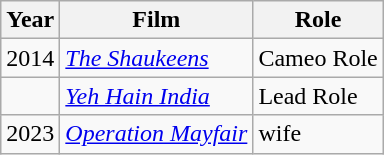<table class="wikitable">
<tr>
<th>Year</th>
<th>Film</th>
<th>Role</th>
</tr>
<tr>
<td>2014</td>
<td><em><a href='#'>The Shaukeens</a></em></td>
<td>Cameo Role</td>
</tr>
<tr>
<td></td>
<td><em><a href='#'>Yeh Hain India</a></em></td>
<td>Lead Role</td>
</tr>
<tr>
<td>2023</td>
<td><em><a href='#'>Operation Mayfair</a></em></td>
<td>wife</td>
</tr>
</table>
